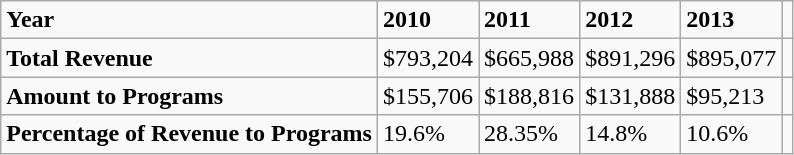<table class="wikitable" border="1">
<tr>
<td><strong>Year</strong></td>
<td><strong>2010</strong></td>
<td><strong>2011</strong></td>
<td><strong>2012</strong></td>
<td><strong>2013</strong></td>
<td></td>
</tr>
<tr>
<td><strong>Total Revenue</strong></td>
<td>$793,204</td>
<td>$665,988</td>
<td>$891,296</td>
<td>$895,077</td>
<td></td>
</tr>
<tr>
<td><strong>Amount to Programs</strong></td>
<td>$155,706</td>
<td>$188,816</td>
<td>$131,888</td>
<td>$95,213</td>
<td></td>
</tr>
<tr>
<td><strong>Percentage of Revenue to Programs</strong></td>
<td>19.6%</td>
<td>28.35%</td>
<td>14.8%</td>
<td>10.6%</td>
<td></td>
</tr>
</table>
